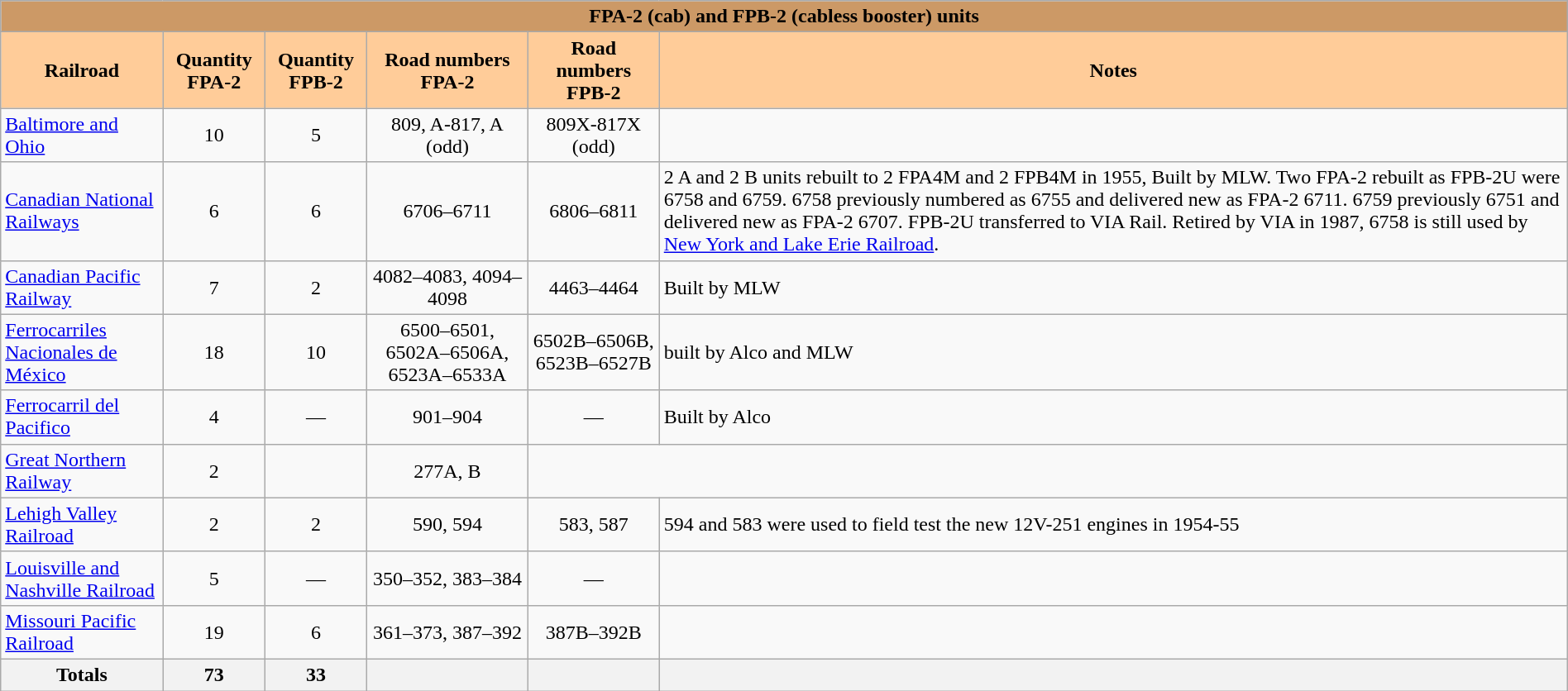<table class="wikitable collapsible autocollapse" style="width:100%;">
<tr>
<th colspan="6" style="background: #cc9966;">FPA-2 (cab) and FPB-2 (cabless booster) units</th>
</tr>
<tr>
<th style="background: #ffcc99;">Railroad</th>
<th style="background: #ffcc99;">Quantity FPA-2</th>
<th style="background: #ffcc99;">Quantity FPB-2</th>
<th style="background: #ffcc99;">Road numbers FPA-2</th>
<th style="background: #ffcc99;">Road numbers FPB-2</th>
<th style="background: #ffcc99;">Notes</th>
</tr>
<tr>
<td><a href='#'>Baltimore and Ohio</a></td>
<td style="text-align:center;">10</td>
<td style="text-align:center;">5</td>
<td style="text-align:center;">809, A-817, A (odd)</td>
<td style="text-align:center;">809X-817X (odd)</td>
<td></td>
</tr>
<tr>
<td><a href='#'>Canadian National Railways</a></td>
<td style="text-align:center;">6</td>
<td style="text-align:center;">6</td>
<td style="text-align:center;">6706–6711</td>
<td style="text-align:center;">6806–6811</td>
<td>2 A and 2 B units rebuilt to 2 FPA4M and 2 FPB4M in 1955,  Built by MLW. Two FPA-2 rebuilt as FPB-2U were 6758 and 6759. 6758 previously numbered as 6755 and delivered new as FPA-2 6711. 6759 previously 6751 and delivered new as FPA-2 6707. FPB-2U transferred to VIA Rail. Retired by VIA in 1987, 6758 is still used by <a href='#'>New York and Lake Erie Railroad</a>.</td>
</tr>
<tr>
<td><a href='#'>Canadian Pacific Railway</a></td>
<td style="text-align:center;">7</td>
<td style="text-align:center;">2</td>
<td style="text-align:center;">4082–4083, 4094–4098</td>
<td style="text-align:center;">4463–4464</td>
<td>Built by MLW</td>
</tr>
<tr>
<td><a href='#'>Ferrocarriles Nacionales de México</a></td>
<td style="text-align:center;">18</td>
<td style="text-align:center;">10</td>
<td style="text-align:center;">6500–6501, 6502A–6506A, 6523A–6533A</td>
<td style="text-align:center;">6502B–6506B, 6523B–6527B</td>
<td>built by Alco and MLW</td>
</tr>
<tr>
<td><a href='#'>Ferrocarril del Pacifico</a></td>
<td style="text-align:center;">4</td>
<td style="text-align:center;">—</td>
<td style="text-align:center;">901–904</td>
<td style="text-align:center;">—</td>
<td>Built by Alco</td>
</tr>
<tr>
<td><a href='#'>Great Northern Railway</a></td>
<td style="text-align:center;">2</td>
<td></td>
<td style="text-align:center;">277A, B</td>
</tr>
<tr>
<td><a href='#'>Lehigh Valley Railroad</a></td>
<td style="text-align:center;">2</td>
<td style="text-align:center;">2</td>
<td style="text-align:center;">590, 594</td>
<td style="text-align:center;">583, 587</td>
<td>594 and 583 were used to field test the new 12V-251 engines in 1954-55</td>
</tr>
<tr>
<td><a href='#'>Louisville and Nashville Railroad</a></td>
<td style="text-align:center;">5</td>
<td style="text-align:center;">—</td>
<td style="text-align:center;">350–352, 383–384</td>
<td style="text-align:center;">—</td>
<td></td>
</tr>
<tr>
<td><a href='#'>Missouri Pacific Railroad</a></td>
<td style="text-align:center;">19</td>
<td style="text-align:center;">6</td>
<td style="text-align:center;">361–373, 387–392</td>
<td style="text-align:center;">387B–392B</td>
<td></td>
</tr>
<tr>
<th>Totals</th>
<th>73</th>
<th>33</th>
<th></th>
<th></th>
<th></th>
</tr>
</table>
